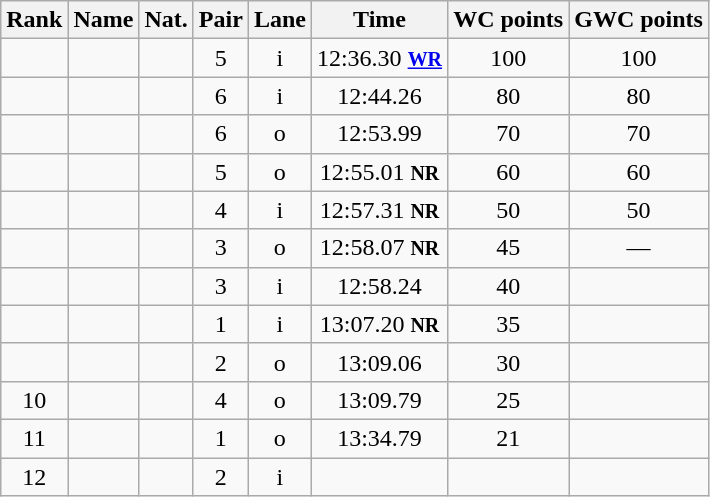<table class="wikitable sortable" style="text-align:center">
<tr>
<th>Rank</th>
<th>Name</th>
<th>Nat.</th>
<th>Pair</th>
<th>Lane</th>
<th>Time</th>
<th>WC points</th>
<th>GWC points</th>
</tr>
<tr>
<td></td>
<td align=left></td>
<td></td>
<td>5</td>
<td>i</td>
<td>12:36.30 <small><strong><a href='#'>WR</a></strong></small></td>
<td>100</td>
<td>100</td>
</tr>
<tr>
<td></td>
<td align=left></td>
<td></td>
<td>6</td>
<td>i</td>
<td>12:44.26</td>
<td>80</td>
<td>80</td>
</tr>
<tr>
<td></td>
<td align=left></td>
<td></td>
<td>6</td>
<td>o</td>
<td>12:53.99</td>
<td>70</td>
<td>70</td>
</tr>
<tr>
<td></td>
<td align=left></td>
<td></td>
<td>5</td>
<td>o</td>
<td>12:55.01 <small><strong>NR</strong></small></td>
<td>60</td>
<td>60</td>
</tr>
<tr>
<td></td>
<td align=left></td>
<td></td>
<td>4</td>
<td>i</td>
<td>12:57.31 <small><strong>NR</strong></small></td>
<td>50</td>
<td>50</td>
</tr>
<tr>
<td></td>
<td align=left></td>
<td></td>
<td>3</td>
<td>o</td>
<td>12:58.07 <small><strong>NR</strong></small></td>
<td>45</td>
<td>—</td>
</tr>
<tr>
<td></td>
<td align=left></td>
<td></td>
<td>3</td>
<td>i</td>
<td>12:58.24</td>
<td>40</td>
<td></td>
</tr>
<tr>
<td></td>
<td align=left></td>
<td></td>
<td>1</td>
<td>i</td>
<td>13:07.20 <small><strong>NR</strong></small></td>
<td>35</td>
<td></td>
</tr>
<tr>
<td></td>
<td align=left></td>
<td></td>
<td>2</td>
<td>o</td>
<td>13:09.06</td>
<td>30</td>
<td></td>
</tr>
<tr>
<td>10</td>
<td align=left></td>
<td></td>
<td>4</td>
<td>o</td>
<td>13:09.79</td>
<td>25</td>
<td></td>
</tr>
<tr>
<td>11</td>
<td align=left></td>
<td></td>
<td>1</td>
<td>o</td>
<td>13:34.79</td>
<td>21</td>
<td></td>
</tr>
<tr>
<td>12</td>
<td align=left></td>
<td></td>
<td>2</td>
<td>i</td>
<td></td>
<td></td>
<td></td>
</tr>
</table>
